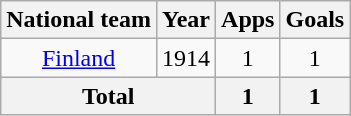<table class=wikitable style=text-align:center>
<tr>
<th>National team</th>
<th>Year</th>
<th>Apps</th>
<th>Goals</th>
</tr>
<tr>
<td rowspan="1"><a href='#'>Finland</a></td>
<td>1914</td>
<td>1</td>
<td>1</td>
</tr>
<tr>
<th colspan="2">Total</th>
<th>1</th>
<th>1</th>
</tr>
</table>
